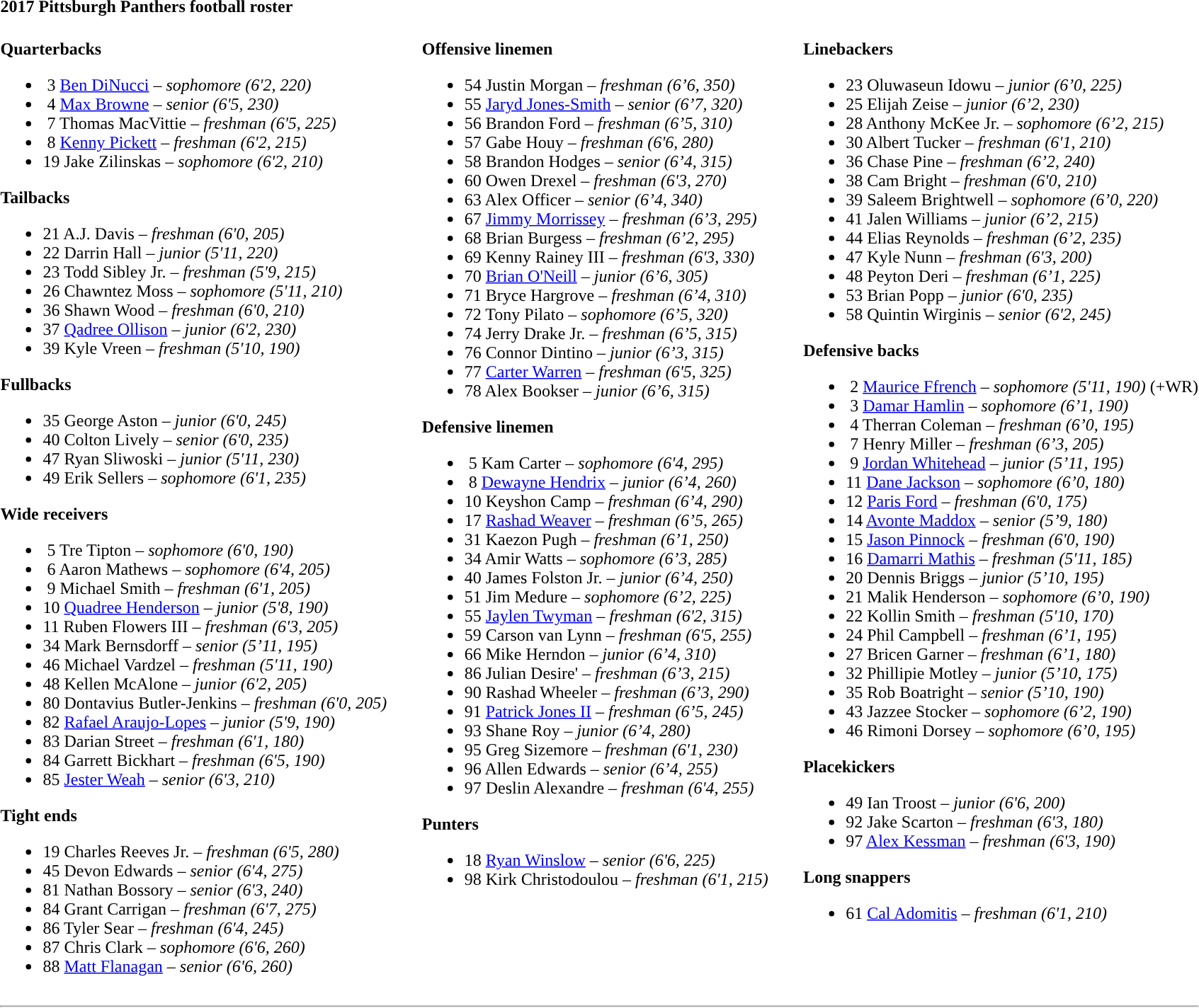<table class="toccolours" style="text-align: left;">
<tr>
<td colspan="11"><strong>2017 Pittsburgh Panthers football roster</strong></td>
</tr>
<tr>
<td valign="top"><br><strong>Quarterbacks</strong><ul><li> 3  <a href='#'>Ben DiNucci</a> – <em> sophomore (6'2, 220)</em></li><li> 4  <a href='#'>Max Browne</a> – <em> senior (6'5, 230)</em></li><li> 7  Thomas MacVittie – <em> freshman (6'5, 225)</em></li><li> 8  <a href='#'>Kenny Pickett</a> – <em>freshman (6'2, 215)</em></li><li>19  Jake Zilinskas – <em>sophomore (6'2, 210)</em></li></ul><strong>Tailbacks</strong><ul><li>21  A.J. Davis – <em>freshman (6'0, 205)</em></li><li>22  Darrin Hall – <em>junior (5'11, 220)</em></li><li>23  Todd Sibley Jr. – <em>freshman (5'9, 215)</em></li><li>26  Chawntez Moss – <em>sophomore (5'11, 210)</em></li><li>36  Shawn Wood – <em> freshman (6'0, 210)</em></li><li>37  <a href='#'>Qadree Ollison</a> – <em> junior (6'2, 230)</em></li><li>39  Kyle Vreen – <em> freshman (5'10, 190)</em></li></ul><strong>Fullbacks</strong><ul><li>35  George Aston – <em> junior (6'0, 245)</em></li><li>40  Colton Lively – <em> senior (6'0, 235)</em></li><li>47  Ryan Sliwoski – <em>junior (5'11, 230)</em></li><li>49  Erik Sellers – <em> sophomore (6'1, 235)</em></li></ul><strong>Wide receivers</strong><ul><li> 5  Tre Tipton – <em> sophomore (6'0, 190)</em></li><li> 6  Aaron Mathews – <em>sophomore (6'4, 205)</em></li><li> 9  Michael Smith – <em>freshman (6'1, 205)</em></li><li>10  <a href='#'>Quadree Henderson</a> – <em>junior (5'8, 190)</em></li><li>11  Ruben Flowers III – <em> freshman (6'3, 205)</em></li><li>34  Mark Bernsdorff – <em>senior (5’11, 195)</em></li><li>46  Michael Vardzel – <em> freshman (5'11, 190)</em></li><li>48  Kellen McAlone – <em> junior (6'2, 205)</em></li><li>80  Dontavius Butler-Jenkins – <em>freshman (6'0, 205)</em></li><li>82  <a href='#'>Rafael Araujo-Lopes</a> – <em> junior (5'9, 190)</em></li><li>83  Darian Street – <em>freshman (6'1, 180)</em></li><li>84  Garrett Bickhart – <em>freshman (6'5, 190)</em></li><li>85  <a href='#'>Jester Weah</a> – <em> senior (6'3, 210)</em></li></ul><strong>Tight ends</strong><ul><li>19  Charles Reeves Jr. – <em>freshman (6'5, 280)</em></li><li>45  Devon Edwards – <em> senior (6'4, 275)</em></li><li>81  Nathan Bossory – <em>senior (6'3, 240)</em></li><li>84  Grant Carrigan – <em>freshman (6'7, 275)</em></li><li>86  Tyler Sear – <em>freshman (6'4, 245)</em></li><li>87  Chris Clark – <em> sophomore (6'6, 260)</em></li><li>88  <a href='#'>Matt Flanagan</a> – <em> senior (6'6, 260)</em></li></ul></td>
<td width="25"> </td>
<td valign="top"><br><strong>Offensive linemen</strong><ul><li>54  Justin Morgan – <em> freshman (6’6, 350)</em></li><li>55  <a href='#'>Jaryd Jones-Smith</a> – <em> senior (6’7, 320)</em></li><li>56  Brandon Ford – <em> freshman (6’5, 310)</em></li><li>57  Gabe Houy – <em>freshman (6'6, 280)</em></li><li>58  Brandon Hodges – <em> senior (6’4, 315)</em></li><li>60  Owen Drexel – <em>freshman (6'3, 270)</em></li><li>63  Alex Officer – <em> senior (6’4, 340)</em></li><li>67  <a href='#'>Jimmy Morrissey</a> – <em> freshman (6’3, 295)</em></li><li>68  Brian Burgess – <em>freshman (6’2, 295)</em></li><li>69  Kenny Rainey III – <em>freshman (6'3, 330)</em></li><li>70  <a href='#'>Brian O'Neill</a> – <em> junior (6’6, 305)</em></li><li>71  Bryce Hargrove – <em> freshman (6’4, 310)</em></li><li>72  Tony Pilato – <em> sophomore (6’5, 320)</em></li><li>74  Jerry Drake Jr. – <em>freshman (6’5, 315)</em></li><li>76  Connor Dintino – <em> junior (6’3, 315)</em></li><li>77  <a href='#'>Carter Warren</a> – <em>freshman (6'5, 325)</em></li><li>78  Alex Bookser – <em> junior (6’6, 315)</em></li></ul><strong>Defensive linemen</strong><ul><li> 5  Kam Carter – <em> sophomore (6'4, 295)</em></li><li> 8  <a href='#'>Dewayne Hendrix</a> – <em> junior (6’4, 260)</em></li><li>10  Keyshon Camp – <em> freshman (6’4, 290)</em></li><li>17  <a href='#'>Rashad Weaver</a> – <em> freshman (6’5, 265)</em></li><li>31  Kaezon Pugh – <em> freshman (6’1, 250)</em></li><li>34  Amir Watts – <em>sophomore (6’3, 285)</em></li><li>40  James Folston Jr. – <em> junior (6’4, 250)</em></li><li>51  Jim Medure – <em> sophomore (6’2, 225)</em></li><li>55  <a href='#'>Jaylen Twyman</a> – <em>freshman (6'2, 315)</em></li><li>59  Carson van Lynn – <em>freshman (6'5, 255)</em></li><li>66  Mike Herndon – <em> junior (6’4, 310)</em></li><li>86  Julian Desire' – <em> freshman (6’3, 215)</em></li><li>90  Rashad Wheeler – <em> freshman (6’3, 290)</em></li><li>91  <a href='#'>Patrick Jones II</a> – <em> freshman (6’5, 245)</em></li><li>93  Shane Roy – <em> junior (6’4, 280)</em></li><li>95  Greg Sizemore – <em>freshman (6'1, 230)</em></li><li>96  Allen Edwards – <em> senior (6’4, 255)</em></li><li>97  Deslin Alexandre – <em>freshman (6'4, 255)</em></li></ul><strong>Punters</strong><ul><li>18  <a href='#'>Ryan Winslow</a> – <em> senior (6'6, 225)</em></li><li>98  Kirk Christodoulou – <em>freshman (6'1, 215)</em></li></ul></td>
<td width="25"> </td>
<td valign="top"><br><strong>Linebackers</strong><ul><li>23  Oluwaseun Idowu  – <em> junior (6’0, 225)</em></li><li>25  Elijah Zeise – <em> junior (6’2, 230)</em></li><li>28  Anthony McKee Jr. – <em> sophomore (6’2, 215)</em></li><li>30  Albert Tucker – <em>freshman (6'1, 210)</em></li><li>36  Chase Pine – <em> freshman (6’2, 240)</em></li><li>38  Cam Bright – <em>freshman (6'0, 210)</em></li><li>39  Saleem Brightwell – <em> sophomore (6’0, 220)</em></li><li>41  Jalen Williams – <em> junior (6’2, 215)</em></li><li>44  Elias Reynolds – <em> freshman (6’2, 235)</em></li><li>47  Kyle Nunn – <em>freshman (6'3, 200)</em></li><li>48  Peyton Deri – <em> freshman (6’1, 225)</em></li><li>53  Brian Popp – <em> junior (6'0, 235)</em></li><li>58  Quintin Wirginis – <em>senior (6'2, 245)</em></li></ul><strong>Defensive backs</strong><ul><li> 2  <a href='#'>Maurice Ffrench</a> – <em>sophomore (5'11, 190)</em> (+WR)</li><li> 3  <a href='#'>Damar Hamlin</a> – <em>sophomore (6’1, 190)</em></li><li> 4  Therran Coleman – <em> freshman (6’0, 195)</em></li><li> 7  Henry Miller – <em> freshman (6’3, 205)</em></li><li> 9  <a href='#'>Jordan Whitehead</a> – <em>junior (5’11, 195)</em></li><li>11  <a href='#'>Dane Jackson</a> – <em> sophomore (6’0, 180)</em></li><li>12  <a href='#'>Paris Ford</a> – <em>freshman (6'0, 175)</em></li><li>14  <a href='#'>Avonte Maddox</a> – <em>senior (5’9, 180)</em></li><li>15  <a href='#'>Jason Pinnock</a> – <em>freshman (6'0, 190)</em></li><li>16  <a href='#'>Damarri Mathis</a> – <em>freshman (5'11, 185)</em></li><li>20  Dennis Briggs – <em> junior (5’10, 195)</em></li><li>21  Malik Henderson – <em> sophomore (6’0, 190)</em></li><li>22  Kollin Smith – <em>freshman (5'10, 170)</em></li><li>24  Phil Campbell – <em> freshman (6’1, 195)</em></li><li>27  Bricen Garner – <em> freshman (6’1, 180)</em></li><li>32  Phillipie Motley – <em> junior (5’10, 175)</em></li><li>35  Rob Boatright – <em> senior (5’10, 190)</em></li><li>43  Jazzee Stocker – <em> sophomore (6’2, 190)</em></li><li>46  Rimoni Dorsey – <em> sophomore (6’0, 195)</em></li></ul><strong>Placekickers</strong><ul><li>49  Ian Troost – <em>junior (6'6, 200)</em></li><li>92  Jake Scarton – <em>freshman (6'3, 180)</em></li><li>97  <a href='#'>Alex Kessman</a> – <em> freshman (6'3, 190)</em></li></ul><strong>Long snappers</strong><ul><li>61  <a href='#'>Cal Adomitis</a> – <em>freshman (6'1, 210)</em></li></ul></td>
</tr>
<tr>
<td colspan="7"><hr><small></small></td>
</tr>
</table>
